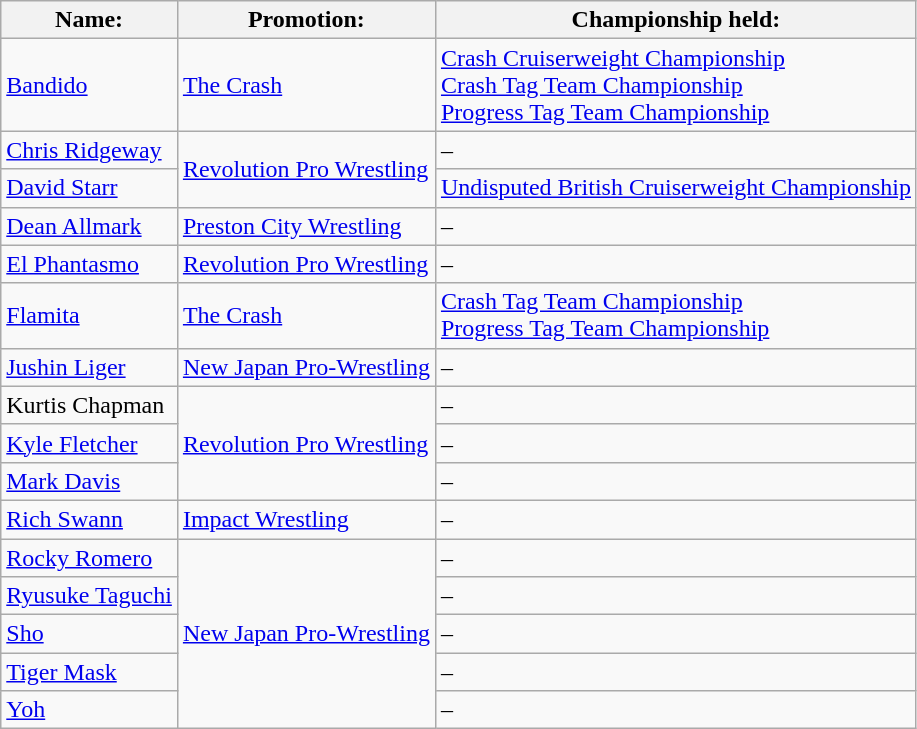<table class="wikitable sortable">
<tr>
<th>Name:</th>
<th>Promotion:</th>
<th>Championship held:</th>
</tr>
<tr>
<td><a href='#'>Bandido</a></td>
<td><a href='#'>The Crash</a></td>
<td><a href='#'>Crash Cruiserweight Championship</a><br><a href='#'>Crash Tag Team Championship</a><br><a href='#'>Progress Tag Team Championship</a></td>
</tr>
<tr>
<td><a href='#'>Chris Ridgeway</a></td>
<td rowspan="2"><a href='#'>Revolution Pro Wrestling</a></td>
<td>–</td>
</tr>
<tr>
<td><a href='#'>David Starr</a></td>
<td><a href='#'>Undisputed British Cruiserweight Championship</a></td>
</tr>
<tr>
<td><a href='#'>Dean Allmark</a></td>
<td><a href='#'>Preston City Wrestling</a></td>
<td>–</td>
</tr>
<tr>
<td><a href='#'>El Phantasmo</a></td>
<td><a href='#'>Revolution Pro Wrestling</a></td>
<td>–</td>
</tr>
<tr>
<td><a href='#'>Flamita</a></td>
<td><a href='#'>The Crash</a></td>
<td><a href='#'>Crash Tag Team Championship</a><br><a href='#'>Progress Tag Team Championship</a></td>
</tr>
<tr>
<td><a href='#'>Jushin Liger</a></td>
<td><a href='#'>New Japan Pro-Wrestling</a></td>
<td>–</td>
</tr>
<tr>
<td>Kurtis Chapman</td>
<td rowspan="3"><a href='#'>Revolution Pro Wrestling</a></td>
<td>–</td>
</tr>
<tr>
<td><a href='#'>Kyle Fletcher</a></td>
<td>–</td>
</tr>
<tr>
<td><a href='#'>Mark Davis</a></td>
<td>–</td>
</tr>
<tr>
<td><a href='#'>Rich Swann</a></td>
<td><a href='#'>Impact Wrestling</a></td>
<td>–</td>
</tr>
<tr>
<td><a href='#'>Rocky Romero</a></td>
<td rowspan="5"><a href='#'>New Japan Pro-Wrestling</a></td>
<td>–</td>
</tr>
<tr>
<td><a href='#'>Ryusuke Taguchi</a></td>
<td>–</td>
</tr>
<tr>
<td><a href='#'>Sho</a></td>
<td>–</td>
</tr>
<tr>
<td><a href='#'>Tiger Mask</a></td>
<td>–</td>
</tr>
<tr>
<td><a href='#'>Yoh</a></td>
<td>–</td>
</tr>
</table>
